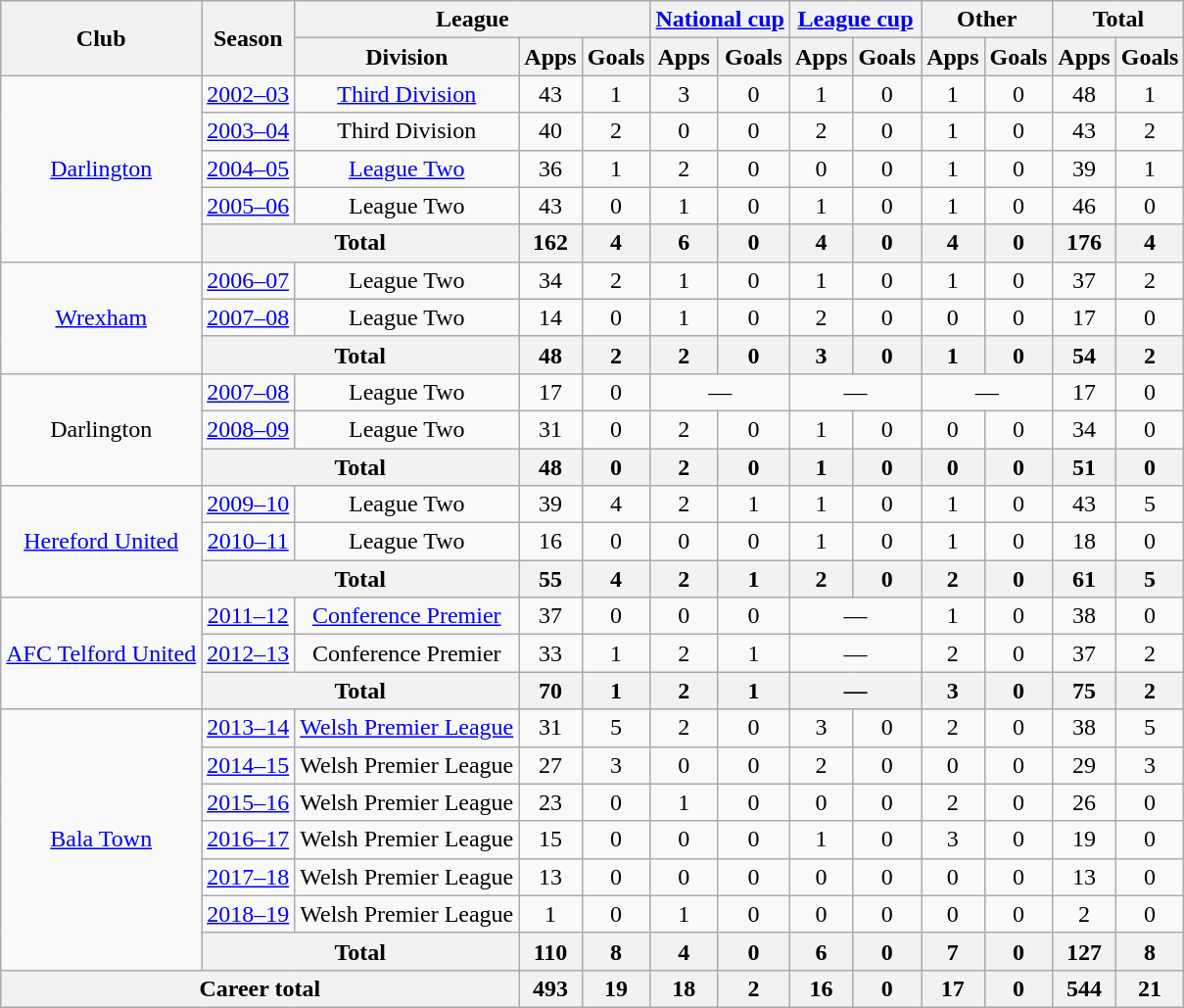<table class="wikitable" style="text-align: center">
<tr>
<th rowspan="2">Club</th>
<th rowspan="2">Season</th>
<th colspan="3">League</th>
<th colspan="2"><a href='#'>National cup</a></th>
<th colspan="2"><a href='#'>League cup</a></th>
<th colspan="2">Other</th>
<th colspan="2">Total</th>
</tr>
<tr>
<th>Division</th>
<th>Apps</th>
<th>Goals</th>
<th>Apps</th>
<th>Goals</th>
<th>Apps</th>
<th>Goals</th>
<th>Apps</th>
<th>Goals</th>
<th>Apps</th>
<th>Goals</th>
</tr>
<tr>
<td rowspan="5"><a href='#'>Darlington</a></td>
<td><a href='#'>2002–03</a></td>
<td><a href='#'>Third Division</a></td>
<td>43</td>
<td>1</td>
<td>3</td>
<td>0</td>
<td>1</td>
<td>0</td>
<td>1</td>
<td>0</td>
<td>48</td>
<td>1</td>
</tr>
<tr>
<td><a href='#'>2003–04</a></td>
<td>Third Division</td>
<td>40</td>
<td>2</td>
<td>0</td>
<td>0</td>
<td>2</td>
<td>0</td>
<td>1</td>
<td>0</td>
<td>43</td>
<td>2</td>
</tr>
<tr>
<td><a href='#'>2004–05</a></td>
<td><a href='#'>League Two</a></td>
<td>36</td>
<td>1</td>
<td>2</td>
<td>0</td>
<td>0</td>
<td>0</td>
<td>1</td>
<td>0</td>
<td>39</td>
<td>1</td>
</tr>
<tr>
<td><a href='#'>2005–06</a></td>
<td>League Two</td>
<td>43</td>
<td>0</td>
<td>1</td>
<td>0</td>
<td>1</td>
<td>0</td>
<td>1</td>
<td>0</td>
<td>46</td>
<td>0</td>
</tr>
<tr>
<th colspan="2">Total</th>
<th>162</th>
<th>4</th>
<th>6</th>
<th>0</th>
<th>4</th>
<th>0</th>
<th>4</th>
<th>0</th>
<th>176</th>
<th>4</th>
</tr>
<tr>
<td rowspan="3"><a href='#'>Wrexham</a></td>
<td><a href='#'>2006–07</a></td>
<td>League Two</td>
<td>34</td>
<td>2</td>
<td>1</td>
<td>0</td>
<td>1</td>
<td>0</td>
<td>1</td>
<td>0</td>
<td>37</td>
<td>2</td>
</tr>
<tr>
<td><a href='#'>2007–08</a></td>
<td>League Two</td>
<td>14</td>
<td>0</td>
<td>1</td>
<td>0</td>
<td>2</td>
<td>0</td>
<td>0</td>
<td>0</td>
<td>17</td>
<td>0</td>
</tr>
<tr>
<th colspan="2">Total</th>
<th>48</th>
<th>2</th>
<th>2</th>
<th>0</th>
<th>3</th>
<th>0</th>
<th>1</th>
<th>0</th>
<th>54</th>
<th>2</th>
</tr>
<tr>
<td rowspan="3">Darlington</td>
<td><a href='#'>2007–08</a></td>
<td>League Two</td>
<td>17</td>
<td>0</td>
<td colspan="2">—</td>
<td colspan="2">—</td>
<td colspan="2">—</td>
<td>17</td>
<td>0</td>
</tr>
<tr>
<td><a href='#'>2008–09</a></td>
<td>League Two</td>
<td>31</td>
<td>0</td>
<td>2</td>
<td>0</td>
<td>1</td>
<td>0</td>
<td>0</td>
<td>0</td>
<td>34</td>
<td>0</td>
</tr>
<tr>
<th colspan="2">Total</th>
<th>48</th>
<th>0</th>
<th>2</th>
<th>0</th>
<th>1</th>
<th>0</th>
<th>0</th>
<th>0</th>
<th>51</th>
<th>0</th>
</tr>
<tr>
<td rowspan="3"><a href='#'>Hereford United</a></td>
<td><a href='#'>2009–10</a></td>
<td>League Two</td>
<td>39</td>
<td>4</td>
<td>2</td>
<td>1</td>
<td>1</td>
<td>0</td>
<td>1</td>
<td>0</td>
<td>43</td>
<td>5</td>
</tr>
<tr>
<td><a href='#'>2010–11</a></td>
<td>League Two</td>
<td>16</td>
<td>0</td>
<td>0</td>
<td>0</td>
<td>1</td>
<td>0</td>
<td>1</td>
<td>0</td>
<td>18</td>
<td>0</td>
</tr>
<tr>
<th colspan="2">Total</th>
<th>55</th>
<th>4</th>
<th>2</th>
<th>1</th>
<th>2</th>
<th>0</th>
<th>2</th>
<th>0</th>
<th>61</th>
<th>5</th>
</tr>
<tr>
<td rowspan="3"><a href='#'>AFC Telford United</a></td>
<td><a href='#'>2011–12</a></td>
<td><a href='#'>Conference Premier</a></td>
<td>37</td>
<td>0</td>
<td>0</td>
<td>0</td>
<td colspan="2">—</td>
<td>1</td>
<td>0</td>
<td>38</td>
<td>0</td>
</tr>
<tr>
<td><a href='#'>2012–13</a></td>
<td>Conference Premier</td>
<td>33</td>
<td>1</td>
<td>2</td>
<td>1</td>
<td colspan="2">—</td>
<td>2</td>
<td>0</td>
<td>37</td>
<td>2</td>
</tr>
<tr>
<th colspan="2">Total</th>
<th>70</th>
<th>1</th>
<th>2</th>
<th>1</th>
<th colspan="2">—</th>
<th>3</th>
<th>0</th>
<th>75</th>
<th>2</th>
</tr>
<tr>
<td rowspan="7"><a href='#'>Bala Town</a></td>
<td><a href='#'>2013–14</a></td>
<td><a href='#'>Welsh Premier League</a></td>
<td>31</td>
<td>5</td>
<td>2</td>
<td>0</td>
<td>3</td>
<td>0</td>
<td>2</td>
<td>0</td>
<td>38</td>
<td>5</td>
</tr>
<tr>
<td><a href='#'>2014–15</a></td>
<td>Welsh Premier League</td>
<td>27</td>
<td>3</td>
<td>0</td>
<td>0</td>
<td>2</td>
<td>0</td>
<td>0</td>
<td>0</td>
<td>29</td>
<td>3</td>
</tr>
<tr>
<td><a href='#'>2015–16</a></td>
<td>Welsh Premier League</td>
<td>23</td>
<td>0</td>
<td>1</td>
<td>0</td>
<td>0</td>
<td>0</td>
<td>2</td>
<td>0</td>
<td>26</td>
<td>0</td>
</tr>
<tr>
<td><a href='#'>2016–17</a></td>
<td>Welsh Premier League</td>
<td>15</td>
<td>0</td>
<td>0</td>
<td>0</td>
<td>1</td>
<td>0</td>
<td>3</td>
<td>0</td>
<td>19</td>
<td>0</td>
</tr>
<tr>
<td><a href='#'>2017–18</a></td>
<td>Welsh Premier League</td>
<td>13</td>
<td>0</td>
<td>0</td>
<td>0</td>
<td>0</td>
<td>0</td>
<td>0</td>
<td>0</td>
<td>13</td>
<td>0</td>
</tr>
<tr>
<td><a href='#'>2018–19</a></td>
<td>Welsh Premier League</td>
<td>1</td>
<td>0</td>
<td>1</td>
<td>0</td>
<td>0</td>
<td>0</td>
<td>0</td>
<td>0</td>
<td>2</td>
<td>0</td>
</tr>
<tr>
<th colspan="2">Total</th>
<th>110</th>
<th>8</th>
<th>4</th>
<th>0</th>
<th>6</th>
<th>0</th>
<th>7</th>
<th>0</th>
<th>127</th>
<th>8</th>
</tr>
<tr>
<th colspan="3">Career total</th>
<th>493</th>
<th>19</th>
<th>18</th>
<th>2</th>
<th>16</th>
<th>0</th>
<th>17</th>
<th>0</th>
<th>544</th>
<th>21</th>
</tr>
</table>
